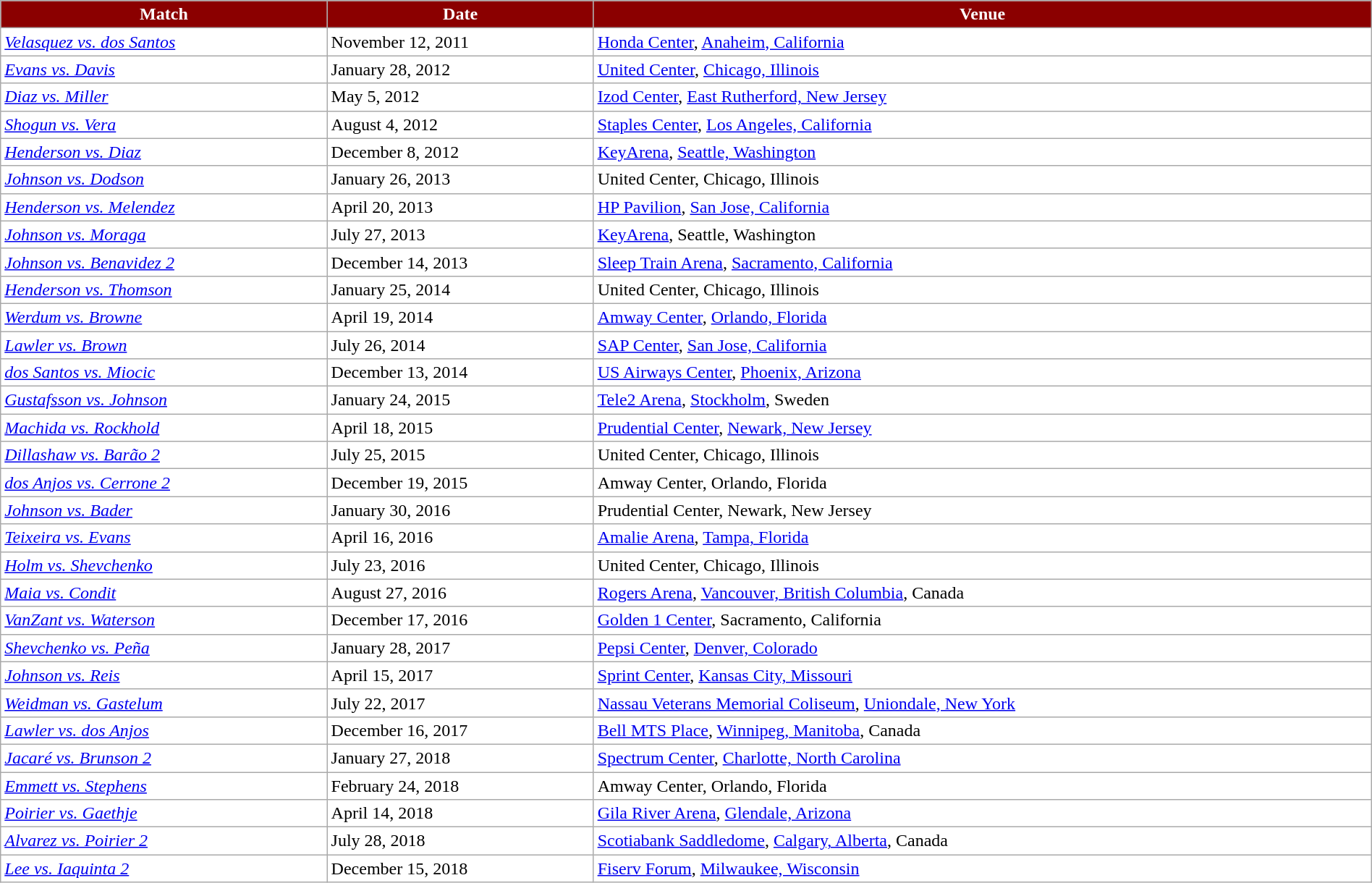<table class="wikitable" text-align: center; width="100%" style="background-color: #FFFFFF">
<tr style="color:white;">
<th style="background-color: #8B0000">Match</th>
<th style="background-color: #8B0000">Date</th>
<th style="background-color: #8B0000">Venue</th>
</tr>
<tr>
<td><em><a href='#'>Velasquez vs. dos Santos</a></em></td>
<td>November 12, 2011</td>
<td><a href='#'>Honda Center</a>, <a href='#'>Anaheim, California</a></td>
</tr>
<tr>
<td><em><a href='#'>Evans vs. Davis</a></em></td>
<td>January 28, 2012</td>
<td><a href='#'>United Center</a>, <a href='#'>Chicago, Illinois</a></td>
</tr>
<tr>
<td><em><a href='#'>Diaz vs. Miller</a></em></td>
<td>May 5, 2012</td>
<td><a href='#'>Izod Center</a>, <a href='#'>East Rutherford, New Jersey</a></td>
</tr>
<tr>
<td><em><a href='#'>Shogun vs. Vera</a></em></td>
<td>August 4, 2012</td>
<td><a href='#'>Staples Center</a>, <a href='#'>Los Angeles, California</a></td>
</tr>
<tr>
<td><em><a href='#'>Henderson vs. Diaz</a></em></td>
<td>December 8, 2012</td>
<td><a href='#'>KeyArena</a>, <a href='#'>Seattle, Washington</a></td>
</tr>
<tr>
<td><em><a href='#'>Johnson vs. Dodson</a></em></td>
<td>January 26, 2013</td>
<td>United Center, Chicago, Illinois</td>
</tr>
<tr>
<td><em><a href='#'>Henderson vs. Melendez</a></em></td>
<td>April 20, 2013</td>
<td><a href='#'>HP Pavilion</a>, <a href='#'>San Jose, California</a></td>
</tr>
<tr>
<td><em><a href='#'>Johnson vs. Moraga</a></em></td>
<td>July 27, 2013</td>
<td><a href='#'>KeyArena</a>, Seattle, Washington</td>
</tr>
<tr>
<td><em><a href='#'>Johnson vs. Benavidez 2</a></em></td>
<td>December 14, 2013</td>
<td><a href='#'>Sleep Train Arena</a>, <a href='#'>Sacramento, California</a></td>
</tr>
<tr>
<td><em><a href='#'>Henderson vs. Thomson</a></em></td>
<td>January 25, 2014</td>
<td>United Center, Chicago, Illinois</td>
</tr>
<tr>
<td><em><a href='#'>Werdum vs. Browne</a></em></td>
<td>April 19, 2014</td>
<td><a href='#'>Amway Center</a>, <a href='#'>Orlando, Florida</a></td>
</tr>
<tr>
<td><em><a href='#'>Lawler vs. Brown</a></em></td>
<td>July 26, 2014</td>
<td><a href='#'>SAP Center</a>, <a href='#'>San Jose, California</a></td>
</tr>
<tr>
<td><em><a href='#'>dos Santos vs. Miocic</a></em></td>
<td>December 13, 2014</td>
<td><a href='#'>US Airways Center</a>, <a href='#'>Phoenix, Arizona</a></td>
</tr>
<tr>
<td><em><a href='#'>Gustafsson vs. Johnson</a></em></td>
<td>January 24, 2015</td>
<td><a href='#'>Tele2 Arena</a>, <a href='#'>Stockholm</a>, Sweden</td>
</tr>
<tr>
<td><em><a href='#'>Machida vs. Rockhold</a></em></td>
<td>April 18, 2015</td>
<td><a href='#'>Prudential Center</a>, <a href='#'>Newark, New Jersey</a></td>
</tr>
<tr>
<td><em><a href='#'>Dillashaw vs. Barão 2</a></em></td>
<td>July 25, 2015</td>
<td>United Center, Chicago, Illinois</td>
</tr>
<tr>
<td><em><a href='#'>dos Anjos vs. Cerrone 2</a></em></td>
<td>December 19, 2015</td>
<td>Amway Center, Orlando, Florida</td>
</tr>
<tr>
<td><em><a href='#'>Johnson vs. Bader</a></em></td>
<td>January 30, 2016</td>
<td>Prudential Center, Newark, New Jersey</td>
</tr>
<tr>
<td><em><a href='#'>Teixeira vs. Evans</a></em></td>
<td>April 16, 2016</td>
<td><a href='#'>Amalie Arena</a>, <a href='#'>Tampa, Florida</a></td>
</tr>
<tr>
<td><em><a href='#'>Holm vs. Shevchenko</a></em></td>
<td>July 23, 2016</td>
<td>United Center, Chicago, Illinois</td>
</tr>
<tr>
<td><em><a href='#'>Maia vs. Condit</a></em></td>
<td>August 27, 2016</td>
<td><a href='#'>Rogers Arena</a>, <a href='#'>Vancouver, British Columbia</a>, Canada</td>
</tr>
<tr>
<td><em><a href='#'>VanZant vs. Waterson</a></em></td>
<td>December 17, 2016</td>
<td><a href='#'>Golden 1 Center</a>, Sacramento, California</td>
</tr>
<tr>
<td><em><a href='#'>Shevchenko vs. Peña</a></em></td>
<td>January 28, 2017</td>
<td><a href='#'>Pepsi Center</a>, <a href='#'>Denver, Colorado</a></td>
</tr>
<tr>
<td><em><a href='#'>Johnson vs. Reis</a></em></td>
<td>April 15, 2017</td>
<td><a href='#'>Sprint Center</a>, <a href='#'>Kansas City, Missouri</a></td>
</tr>
<tr>
<td><em><a href='#'>Weidman vs. Gastelum</a></em></td>
<td>July 22, 2017</td>
<td><a href='#'>Nassau Veterans Memorial Coliseum</a>, <a href='#'>Uniondale, New York</a></td>
</tr>
<tr>
<td><em><a href='#'>Lawler vs. dos Anjos</a></em></td>
<td>December 16, 2017</td>
<td><a href='#'>Bell MTS Place</a>, <a href='#'>Winnipeg, Manitoba</a>, Canada</td>
</tr>
<tr>
<td><em><a href='#'>Jacaré vs. Brunson 2</a></em></td>
<td>January 27, 2018</td>
<td><a href='#'>Spectrum Center</a>, <a href='#'>Charlotte, North Carolina</a></td>
</tr>
<tr>
<td><em><a href='#'>Emmett vs. Stephens</a></em></td>
<td>February 24, 2018</td>
<td>Amway Center, Orlando, Florida</td>
</tr>
<tr>
<td><em><a href='#'>Poirier vs. Gaethje</a></em></td>
<td>April 14, 2018</td>
<td><a href='#'>Gila River Arena</a>, <a href='#'>Glendale, Arizona</a></td>
</tr>
<tr>
<td><em><a href='#'>Alvarez vs. Poirier 2</a></em></td>
<td>July 28, 2018</td>
<td><a href='#'>Scotiabank Saddledome</a>, <a href='#'>Calgary, Alberta</a>, Canada</td>
</tr>
<tr>
<td><em><a href='#'>Lee vs. Iaquinta 2</a></em></td>
<td>December 15, 2018</td>
<td><a href='#'>Fiserv Forum</a>, <a href='#'>Milwaukee, Wisconsin</a></td>
</tr>
</table>
